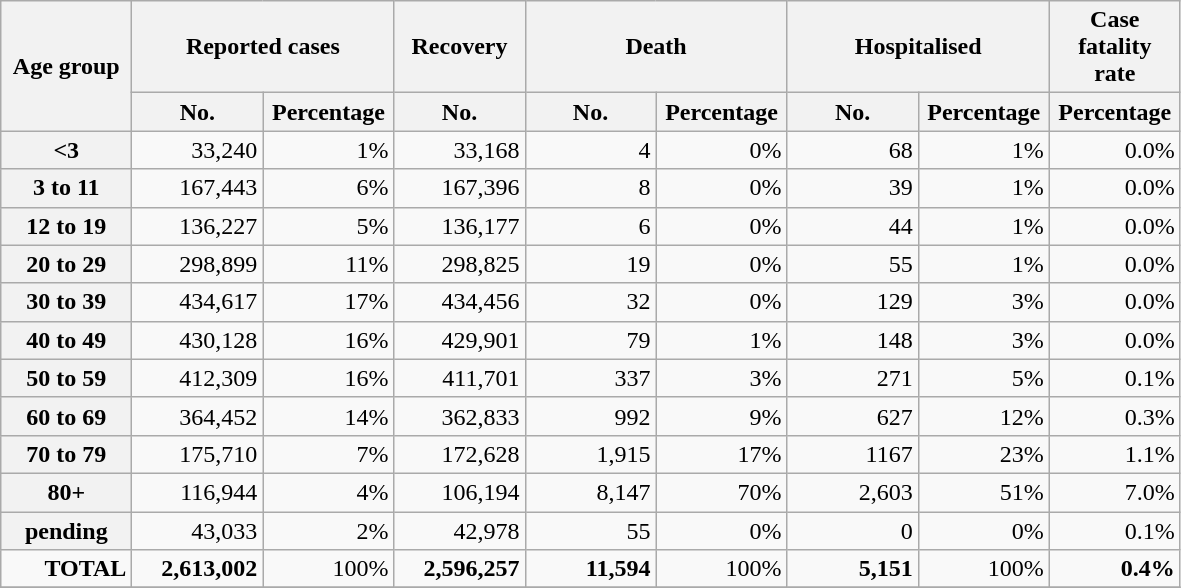<table class="wikitable" style="text-align:right;">
<tr>
<th scope="col" rowspan="2" style=width:5em>Age group</th>
<th scope="colgroup" colspan="2">Reported cases</th>
<th scope="col">Recovery</th>
<th scope="colgroup" colspan="2">Death</th>
<th scope="colgroup" colspan="2">Hospitalised</th>
<th scope="col">Case fatality rate</th>
</tr>
<tr>
<th scope="col" style=width:5em>No.</th>
<th scope="col" style=width:5em>Percentage</th>
<th scope="col" style=width:5em>No.</th>
<th scope="col" style=width:5em>No.</th>
<th scope="col" style=width:5em>Percentage</th>
<th scope="col" style=width:5em>No.</th>
<th scope="col" style=width:5em>Percentage</th>
<th scope="col" style=width:5em>Percentage</th>
</tr>
<tr>
<th scope="row"><3</th>
<td>33,240</td>
<td>1%</td>
<td>33,168</td>
<td>4</td>
<td>0%</td>
<td>68</td>
<td>1%</td>
<td>0.0%</td>
</tr>
<tr>
<th scope="row">3 to 11</th>
<td>167,443</td>
<td>6%</td>
<td>167,396</td>
<td>8</td>
<td>0%</td>
<td>39</td>
<td>1%</td>
<td>0.0%</td>
</tr>
<tr>
<th scope="row">12 to 19</th>
<td>136,227</td>
<td>5%</td>
<td>136,177</td>
<td>6</td>
<td>0%</td>
<td>44</td>
<td>1%</td>
<td>0.0%</td>
</tr>
<tr>
<th scope="row">20 to 29</th>
<td>298,899</td>
<td>11%</td>
<td>298,825</td>
<td>19</td>
<td>0%</td>
<td>55</td>
<td>1%</td>
<td>0.0%</td>
</tr>
<tr>
<th scope="row">30 to 39</th>
<td>434,617</td>
<td>17%</td>
<td>434,456</td>
<td>32</td>
<td>0%</td>
<td>129</td>
<td>3%</td>
<td>0.0%</td>
</tr>
<tr>
<th scope="row">40 to 49</th>
<td>430,128</td>
<td>16%</td>
<td>429,901</td>
<td>79</td>
<td>1%</td>
<td>148</td>
<td>3%</td>
<td>0.0%</td>
</tr>
<tr>
<th scope="row">50 to 59</th>
<td>412,309</td>
<td>16%</td>
<td>411,701</td>
<td>337</td>
<td>3%</td>
<td>271</td>
<td>5%</td>
<td>0.1%</td>
</tr>
<tr>
<th scope="row">60 to 69</th>
<td>364,452</td>
<td>14%</td>
<td>362,833</td>
<td>992</td>
<td>9%</td>
<td>627</td>
<td>12%</td>
<td>0.3%</td>
</tr>
<tr>
<th scope="row">70 to 79</th>
<td>175,710</td>
<td>7%</td>
<td>172,628</td>
<td>1,915</td>
<td>17%</td>
<td>1167</td>
<td>23%</td>
<td>1.1%</td>
</tr>
<tr>
<th scope="row">80+</th>
<td>116,944</td>
<td>4%</td>
<td>106,194</td>
<td>8,147</td>
<td>70%</td>
<td>2,603</td>
<td>51%</td>
<td>7.0%</td>
</tr>
<tr>
<th scope="row">pending</th>
<td>43,033</td>
<td>2%</td>
<td>42,978</td>
<td>55</td>
<td>0%</td>
<td>0</td>
<td>0%</td>
<td>0.1%</td>
</tr>
<tr>
<td><strong>TOTAL</strong></td>
<td><strong>2,613,002</strong></td>
<td>100%</td>
<td><strong>2,596,257</strong></td>
<td><strong>11,594</strong></td>
<td>100%</td>
<td><strong>5,151</strong></td>
<td>100%</td>
<td><strong>0.4%</strong></td>
</tr>
<tr>
</tr>
</table>
